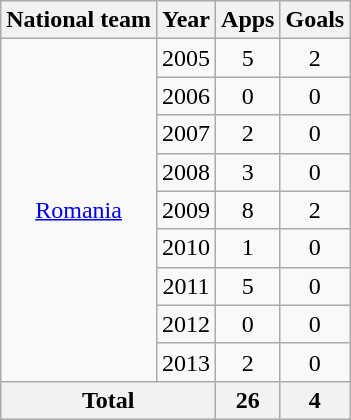<table class="wikitable" style="text-align:center">
<tr>
<th>National team</th>
<th>Year</th>
<th>Apps</th>
<th>Goals</th>
</tr>
<tr>
<td rowspan=9><a href='#'>Romania</a></td>
<td>2005</td>
<td>5</td>
<td>2</td>
</tr>
<tr>
<td>2006</td>
<td>0</td>
<td>0</td>
</tr>
<tr>
<td>2007</td>
<td>2</td>
<td>0</td>
</tr>
<tr>
<td>2008</td>
<td>3</td>
<td>0</td>
</tr>
<tr>
<td>2009</td>
<td>8</td>
<td>2</td>
</tr>
<tr>
<td>2010</td>
<td>1</td>
<td>0</td>
</tr>
<tr>
<td>2011</td>
<td>5</td>
<td>0</td>
</tr>
<tr>
<td>2012</td>
<td>0</td>
<td>0</td>
</tr>
<tr>
<td>2013</td>
<td>2</td>
<td>0</td>
</tr>
<tr>
<th colspan=2>Total</th>
<th>26</th>
<th>4</th>
</tr>
</table>
